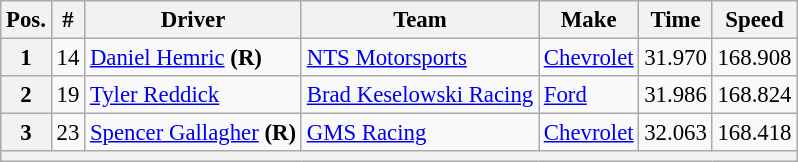<table class="wikitable" style="font-size:95%">
<tr>
<th>Pos.</th>
<th>#</th>
<th>Driver</th>
<th>Team</th>
<th>Make</th>
<th>Time</th>
<th>Speed</th>
</tr>
<tr>
<th>1</th>
<td>14</td>
<td><a href='#'>Daniel Hemric</a> <strong>(R)</strong></td>
<td><a href='#'>NTS Motorsports</a></td>
<td><a href='#'>Chevrolet</a></td>
<td>31.970</td>
<td>168.908</td>
</tr>
<tr>
<th>2</th>
<td>19</td>
<td><a href='#'>Tyler Reddick</a></td>
<td><a href='#'>Brad Keselowski Racing</a></td>
<td><a href='#'>Ford</a></td>
<td>31.986</td>
<td>168.824</td>
</tr>
<tr>
<th>3</th>
<td>23</td>
<td><a href='#'>Spencer Gallagher</a> <strong>(R)</strong></td>
<td><a href='#'>GMS Racing</a></td>
<td><a href='#'>Chevrolet</a></td>
<td>32.063</td>
<td>168.418</td>
</tr>
<tr>
<th colspan="7"></th>
</tr>
</table>
